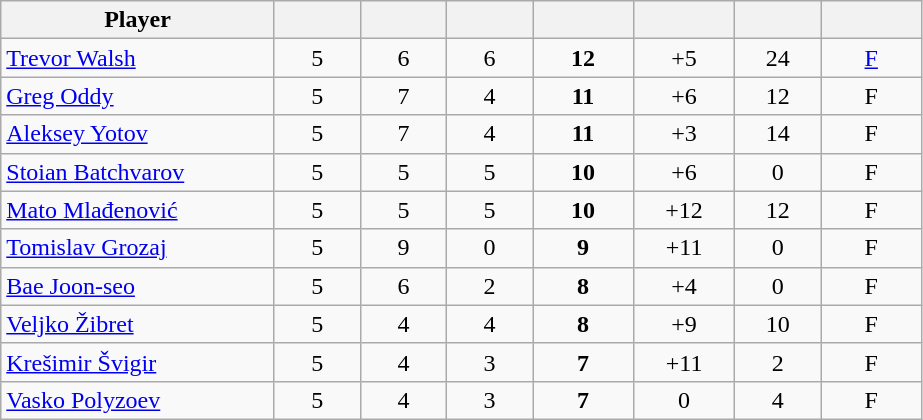<table class="wikitable sortable" style="text-align:center;">
<tr>
<th width="175px">Player</th>
<th width="50px"></th>
<th width="50px"></th>
<th width="50px"></th>
<th width="60px"></th>
<th width="60px"></th>
<th width="50px"></th>
<th width="60px"></th>
</tr>
<tr>
<td align=left> <a href='#'>Trevor Walsh</a></td>
<td>5</td>
<td>6</td>
<td>6</td>
<td><strong>12</strong></td>
<td>+5</td>
<td>24</td>
<td><a href='#'>F</a></td>
</tr>
<tr>
<td align=left> <a href='#'>Greg Oddy</a></td>
<td>5</td>
<td>7</td>
<td>4</td>
<td><strong>11</strong></td>
<td>+6</td>
<td>12</td>
<td>F</td>
</tr>
<tr>
<td align=left> <a href='#'>Aleksey Yotov</a></td>
<td>5</td>
<td>7</td>
<td>4</td>
<td><strong>11</strong></td>
<td>+3</td>
<td>14</td>
<td>F</td>
</tr>
<tr>
<td align=left> <a href='#'>Stoian Batchvarov</a></td>
<td>5</td>
<td>5</td>
<td>5</td>
<td><strong>10</strong></td>
<td>+6</td>
<td>0</td>
<td>F</td>
</tr>
<tr>
<td align=left> <a href='#'>Mato Mlađenović</a></td>
<td>5</td>
<td>5</td>
<td>5</td>
<td><strong>10</strong></td>
<td>+12</td>
<td>12</td>
<td>F</td>
</tr>
<tr>
<td align=left> <a href='#'>Tomislav Grozaj</a></td>
<td>5</td>
<td>9</td>
<td>0</td>
<td><strong>9</strong></td>
<td>+11</td>
<td>0</td>
<td>F</td>
</tr>
<tr>
<td align=left> <a href='#'>Bae Joon-seo</a></td>
<td>5</td>
<td>6</td>
<td>2</td>
<td><strong>8</strong></td>
<td>+4</td>
<td>0</td>
<td>F</td>
</tr>
<tr>
<td align=left> <a href='#'>Veljko Žibret</a></td>
<td>5</td>
<td>4</td>
<td>4</td>
<td><strong>8</strong></td>
<td>+9</td>
<td>10</td>
<td>F</td>
</tr>
<tr>
<td align=left> <a href='#'>Krešimir Švigir</a></td>
<td>5</td>
<td>4</td>
<td>3</td>
<td><strong>7</strong></td>
<td>+11</td>
<td>2</td>
<td>F</td>
</tr>
<tr>
<td align=left> <a href='#'>Vasko Polyzoev</a></td>
<td>5</td>
<td>4</td>
<td>3</td>
<td><strong>7</strong></td>
<td>0</td>
<td>4</td>
<td>F</td>
</tr>
</table>
